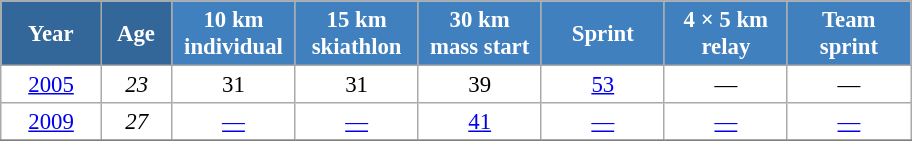<table class="wikitable" style="font-size:95%; text-align:center; border:grey solid 1px; border-collapse:collapse; background:#ffffff;">
<tr>
<th style="background-color:#369; color:white; width:60px;"> Year </th>
<th style="background-color:#369; color:white; width:40px;"> Age </th>
<th style="background-color:#4180be; color:white; width:75px;"> 10 km <br> individual </th>
<th style="background-color:#4180be; color:white; width:75px;"> 15 km <br> skiathlon </th>
<th style="background-color:#4180be; color:white; width:75px;"> 30 km <br> mass start </th>
<th style="background-color:#4180be; color:white; width:75px;"> Sprint </th>
<th style="background-color:#4180be; color:white; width:75px;"> 4 × 5 km <br> relay </th>
<th style="background-color:#4180be; color:white; width:75px;"> Team <br> sprint </th>
</tr>
<tr>
<td><a href='#'>2005</a></td>
<td><em>23</em></td>
<td>31</td>
<td>31</td>
<td>39</td>
<td><a href='#'>53</a></td>
<td>—</td>
<td>—</td>
</tr>
<tr>
<td><a href='#'>2009</a></td>
<td><em>27</em></td>
<td><a href='#'>—</a></td>
<td><a href='#'>—</a></td>
<td><a href='#'>41</a></td>
<td><a href='#'>—</a></td>
<td><a href='#'>—</a></td>
<td><a href='#'>—</a></td>
</tr>
<tr>
</tr>
</table>
